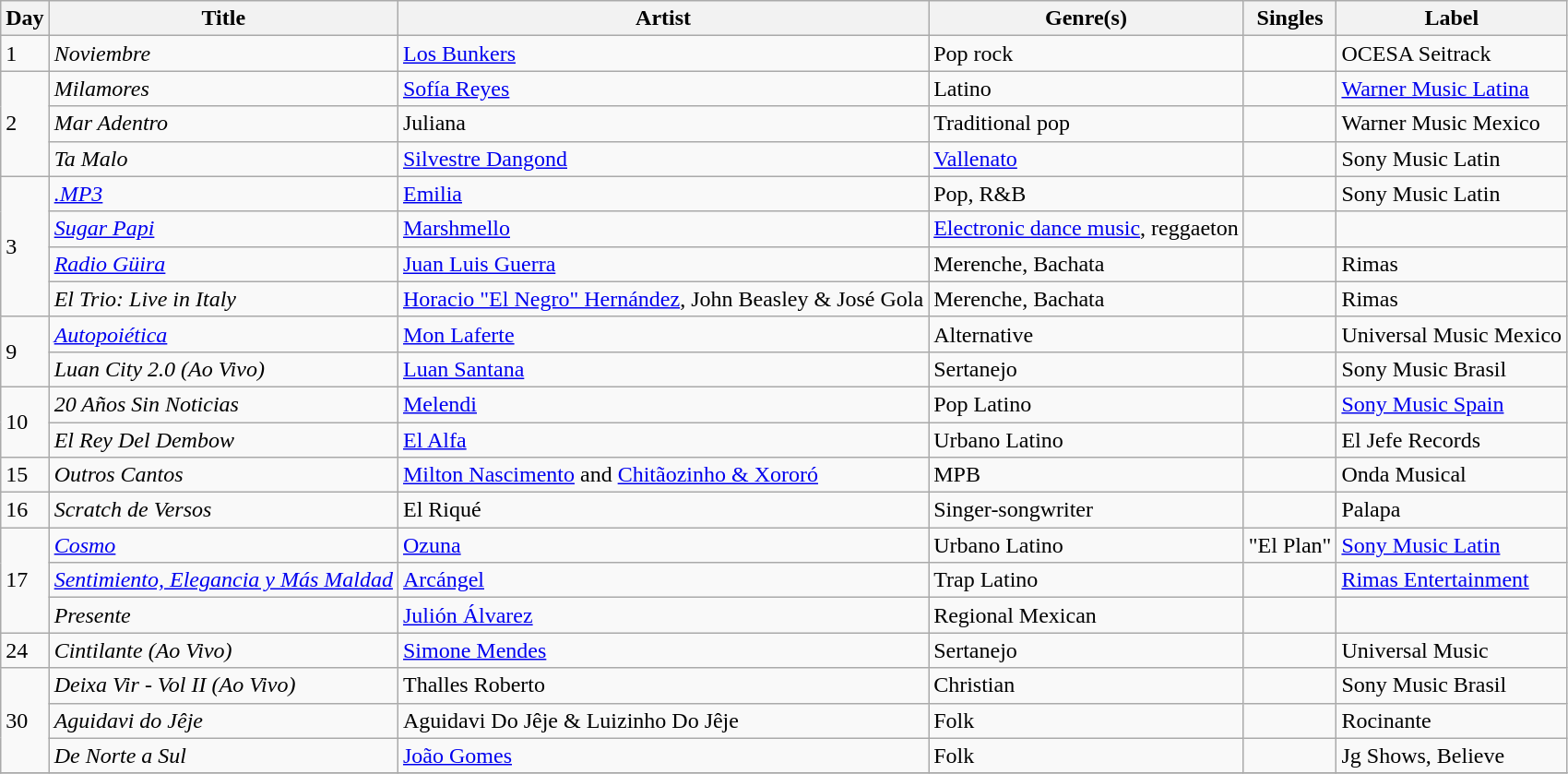<table class="wikitable sortable" style="text-align: left;">
<tr>
<th>Day</th>
<th>Title</th>
<th>Artist</th>
<th>Genre(s)</th>
<th>Singles</th>
<th>Label</th>
</tr>
<tr>
<td>1</td>
<td><em>Noviembre</em></td>
<td><a href='#'>Los Bunkers</a></td>
<td>Pop rock</td>
<td></td>
<td>OCESA Seitrack</td>
</tr>
<tr>
<td rowspan="3">2</td>
<td><em>Milamores</em></td>
<td><a href='#'>Sofía Reyes</a></td>
<td>Latino</td>
<td></td>
<td><a href='#'>Warner Music Latina</a></td>
</tr>
<tr>
<td><em>Mar Adentro</em></td>
<td>Juliana</td>
<td>Traditional pop</td>
<td></td>
<td>Warner Music Mexico</td>
</tr>
<tr>
<td><em>Ta Malo</em></td>
<td><a href='#'>Silvestre Dangond</a></td>
<td><a href='#'>Vallenato</a></td>
<td></td>
<td>Sony Music Latin</td>
</tr>
<tr>
<td rowspan="4">3</td>
<td><em><a href='#'>.MP3</a></em></td>
<td><a href='#'>Emilia</a></td>
<td>Pop, R&B</td>
<td></td>
<td>Sony Music Latin</td>
</tr>
<tr>
<td><em><a href='#'>Sugar Papi</a></em></td>
<td><a href='#'>Marshmello</a></td>
<td><a href='#'>Electronic dance music</a>, reggaeton</td>
<td></td>
<td></td>
</tr>
<tr>
<td><em><a href='#'>Radio Güira</a></em></td>
<td><a href='#'>Juan Luis Guerra</a></td>
<td>Merenche, Bachata</td>
<td></td>
<td>Rimas</td>
</tr>
<tr>
<td><em>El Trio: Live in Italy</em></td>
<td><a href='#'>Horacio "El Negro" Hernández</a>, John Beasley & José Gola</td>
<td>Merenche, Bachata</td>
<td></td>
<td>Rimas</td>
</tr>
<tr>
<td rowspan="2">9</td>
<td><em><a href='#'>Autopoiética</a></em></td>
<td><a href='#'>Mon Laferte</a></td>
<td>Alternative</td>
<td></td>
<td>Universal Music Mexico</td>
</tr>
<tr>
<td><em>Luan City 2.0 (Ao Vivo)</em></td>
<td><a href='#'>Luan Santana</a></td>
<td>Sertanejo</td>
<td></td>
<td>Sony Music Brasil</td>
</tr>
<tr>
<td rowspan="2">10</td>
<td><em>20 Años Sin Noticias</em></td>
<td><a href='#'>Melendi</a></td>
<td>Pop Latino</td>
<td></td>
<td><a href='#'>Sony Music Spain</a></td>
</tr>
<tr>
<td><em>El Rey Del Dembow</em></td>
<td><a href='#'>El Alfa</a></td>
<td>Urbano Latino</td>
<td></td>
<td>El Jefe Records</td>
</tr>
<tr>
<td>15</td>
<td><em>Outros Cantos</em></td>
<td><a href='#'>Milton Nascimento</a> and <a href='#'>Chitãozinho & Xororó</a></td>
<td>MPB</td>
<td></td>
<td>Onda Musical</td>
</tr>
<tr>
<td>16</td>
<td><em>Scratch de Versos</em></td>
<td>El Riqué</td>
<td>Singer-songwriter</td>
<td></td>
<td>Palapa</td>
</tr>
<tr>
<td rowspan="3">17</td>
<td><em><a href='#'>Cosmo</a></em></td>
<td><a href='#'>Ozuna</a></td>
<td>Urbano Latino</td>
<td>"El Plan"</td>
<td><a href='#'>Sony Music Latin</a></td>
</tr>
<tr>
<td><em><a href='#'>Sentimiento, Elegancia y Más Maldad</a></em></td>
<td><a href='#'>Arcángel</a></td>
<td>Trap Latino</td>
<td></td>
<td><a href='#'>Rimas Entertainment</a></td>
</tr>
<tr>
<td><em>Presente</em></td>
<td><a href='#'>Julión Álvarez</a></td>
<td>Regional Mexican</td>
<td></td>
<td></td>
</tr>
<tr>
<td>24</td>
<td><em>Cintilante (Ao Vivo)</em></td>
<td><a href='#'>Simone Mendes</a></td>
<td>Sertanejo</td>
<td></td>
<td>Universal Music</td>
</tr>
<tr>
<td rowspan="3">30</td>
<td><em>Deixa Vir - Vol II (Ao Vivo)</em></td>
<td>Thalles Roberto</td>
<td>Christian</td>
<td></td>
<td>Sony Music Brasil</td>
</tr>
<tr>
<td><em>Aguidavi do Jêje</em></td>
<td>Aguidavi Do Jêje & Luizinho Do Jêje</td>
<td>Folk</td>
<td></td>
<td>Rocinante</td>
</tr>
<tr>
<td><em>De Norte a Sul</em></td>
<td><a href='#'>João Gomes</a></td>
<td>Folk</td>
<td></td>
<td>Jg Shows, Believe</td>
</tr>
<tr>
</tr>
</table>
